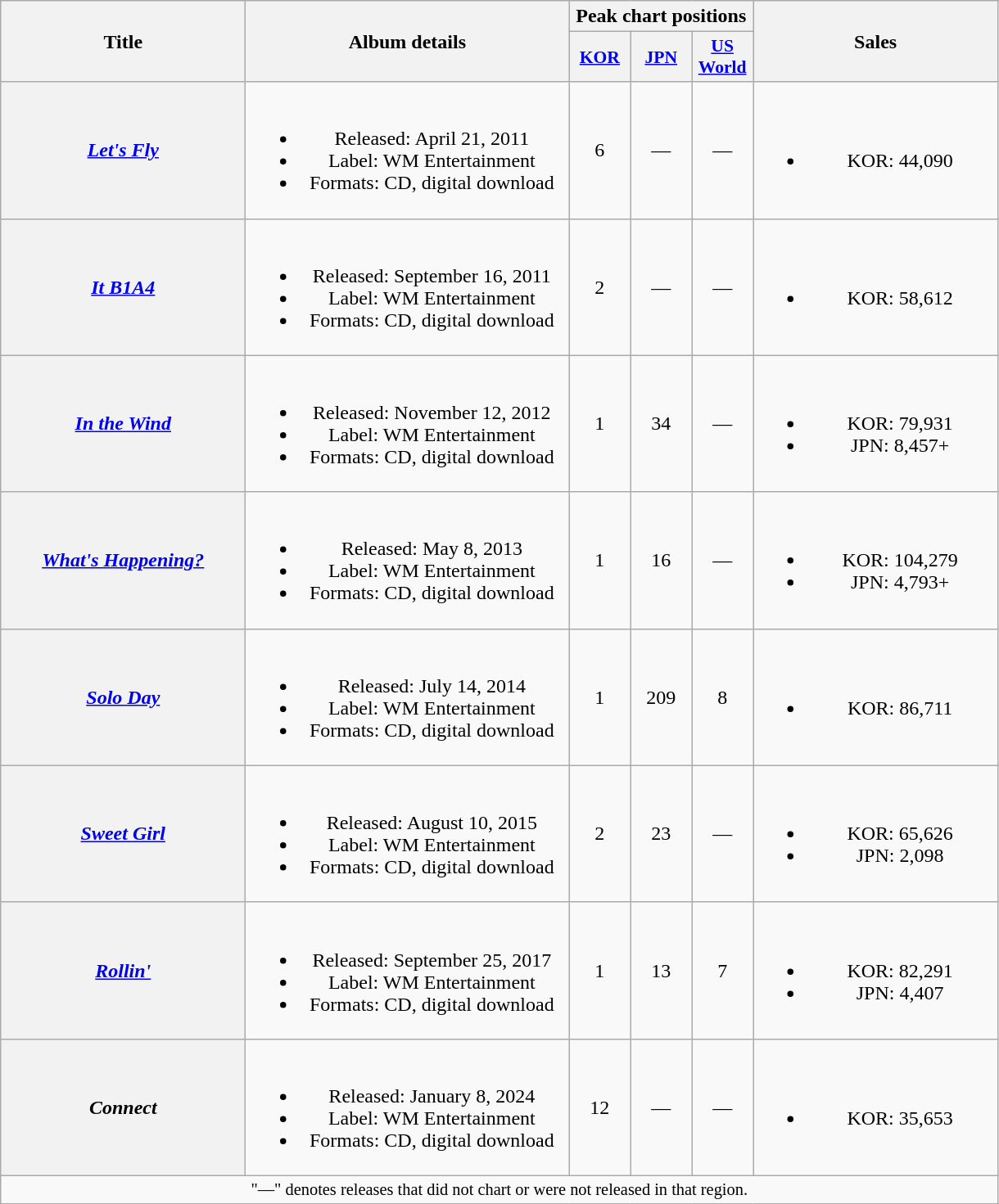<table class="wikitable plainrowheaders" style="text-align:center;">
<tr>
<th scope="col" rowspan="2" style="width:12em;">Title</th>
<th scope="col" rowspan="2" style="width:16em;">Album details</th>
<th scope="col" colspan="3">Peak chart positions</th>
<th scope="col" rowspan="2" style="width:12em;">Sales</th>
</tr>
<tr>
<th scope="col" style="width:3em;font-size:90%;"><a href='#'>KOR</a><br></th>
<th scope="col" style="width:3em;font-size:90%;"><a href='#'>JPN</a><br></th>
<th scope="col" style="width:3em;font-size:90%;"><a href='#'>US World</a><br></th>
</tr>
<tr>
<th scope="row"><em><a href='#'>Let's Fly</a></em></th>
<td><br><ul><li>Released: April 21, 2011</li><li>Label: WM Entertainment</li><li>Formats: CD, digital download</li></ul></td>
<td>6</td>
<td>—</td>
<td>—</td>
<td><br><ul><li>KOR: 44,090</li></ul></td>
</tr>
<tr>
<th scope="row"><em><a href='#'>It B1A4</a></em></th>
<td><br><ul><li>Released: September 16, 2011</li><li>Label: WM Entertainment</li><li>Formats: CD, digital download</li></ul></td>
<td>2</td>
<td>—</td>
<td>—</td>
<td><br><ul><li>KOR: 58,612</li></ul></td>
</tr>
<tr>
<th scope="row"><em><a href='#'>In the Wind</a></em></th>
<td><br><ul><li>Released: November 12, 2012</li><li>Label: WM Entertainment</li><li>Formats: CD, digital download</li></ul></td>
<td>1</td>
<td>34</td>
<td>—</td>
<td><br><ul><li>KOR: 79,931</li><li>JPN: 8,457+</li></ul></td>
</tr>
<tr>
<th scope="row"><em><a href='#'>What's Happening?</a></em></th>
<td><br><ul><li>Released: May 8, 2013</li><li>Label: WM Entertainment</li><li>Formats: CD, digital download</li></ul></td>
<td>1</td>
<td>16</td>
<td>—</td>
<td><br><ul><li>KOR: 104,279</li><li>JPN: 4,793+</li></ul></td>
</tr>
<tr>
<th scope="row"><em><a href='#'>Solo Day</a></em></th>
<td><br><ul><li>Released: July 14, 2014</li><li>Label: WM Entertainment</li><li>Formats: CD, digital download</li></ul></td>
<td>1</td>
<td>209</td>
<td>8</td>
<td><br><ul><li>KOR: 86,711</li></ul></td>
</tr>
<tr>
<th scope="row"><em><a href='#'>Sweet Girl</a></em></th>
<td><br><ul><li>Released: August 10, 2015</li><li>Label: WM Entertainment</li><li>Formats: CD, digital download</li></ul></td>
<td>2</td>
<td>23</td>
<td>—</td>
<td><br><ul><li>KOR: 65,626</li><li>JPN: 2,098</li></ul></td>
</tr>
<tr>
<th scope="row"><em><a href='#'>Rollin'</a></em></th>
<td><br><ul><li>Released: September 25, 2017</li><li>Label: WM Entertainment</li><li>Formats: CD, digital download</li></ul></td>
<td>1</td>
<td>13</td>
<td>7</td>
<td><br><ul><li>KOR: 82,291</li><li>JPN: 4,407</li></ul></td>
</tr>
<tr>
<th scope="row"><em>Connect</em></th>
<td><br><ul><li>Released: January 8, 2024</li><li>Label: WM Entertainment</li><li>Formats: CD, digital download</li></ul></td>
<td>12</td>
<td>—</td>
<td>—</td>
<td><br><ul><li>KOR: 35,653</li></ul></td>
</tr>
<tr>
<td colspan="6" style="font-size:85%">"—" denotes releases that did not chart or were not released in that region.</td>
</tr>
</table>
